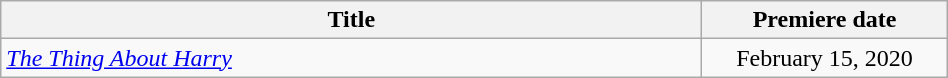<table class="wikitable plainrowheaders sortable" style="width:50%;text-align:center;">
<tr>
<th scope="col" style="width:40%;">Title</th>
<th scope="col" style="width:14%;">Premiere date</th>
</tr>
<tr>
<td scope="row" style="text-align:left;"><em><a href='#'>The Thing About Harry</a></em></td>
<td>February 15, 2020 </td>
</tr>
</table>
